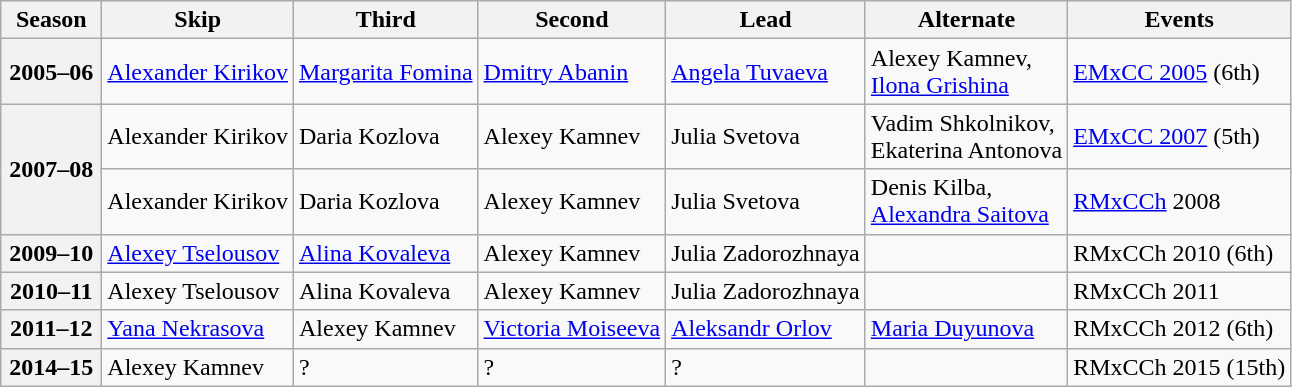<table class="wikitable">
<tr>
<th scope="col" width=60>Season</th>
<th scope="col">Skip</th>
<th scope="col">Third</th>
<th scope="col">Second</th>
<th scope="col">Lead</th>
<th scope="col">Alternate</th>
<th scope="col">Events</th>
</tr>
<tr>
<th scope="row">2005–06</th>
<td><a href='#'>Alexander Kirikov</a></td>
<td><a href='#'>Margarita Fomina</a></td>
<td><a href='#'>Dmitry Abanin</a></td>
<td><a href='#'>Angela Tuvaeva</a></td>
<td>Alexey Kamnev,<br><a href='#'>Ilona Grishina</a></td>
<td><a href='#'>EMxCC 2005</a> (6th)</td>
</tr>
<tr>
<th scope="row" rowspan=2>2007–08</th>
<td>Alexander Kirikov</td>
<td>Daria Kozlova</td>
<td>Alexey Kamnev</td>
<td>Julia Svetova</td>
<td>Vadim Shkolnikov,<br>Ekaterina Antonova</td>
<td><a href='#'>EMxCC 2007</a> (5th)</td>
</tr>
<tr>
<td>Alexander Kirikov</td>
<td>Daria Kozlova</td>
<td>Alexey Kamnev</td>
<td>Julia Svetova</td>
<td>Denis Kilba,<br><a href='#'>Alexandra Saitova</a></td>
<td><a href='#'>RMxCCh</a> 2008 </td>
</tr>
<tr>
<th scope="row">2009–10</th>
<td><a href='#'>Alexey Tselousov</a></td>
<td><a href='#'>Alina Kovaleva</a></td>
<td>Alexey Kamnev</td>
<td>Julia Zadorozhnaya</td>
<td></td>
<td>RMxCCh 2010 (6th)</td>
</tr>
<tr>
<th scope="row">2010–11</th>
<td>Alexey Tselousov</td>
<td>Alina Kovaleva</td>
<td>Alexey Kamnev</td>
<td>Julia Zadorozhnaya</td>
<td></td>
<td>RMxCCh 2011 </td>
</tr>
<tr>
<th scope="row">2011–12</th>
<td><a href='#'>Yana Nekrasova</a></td>
<td>Alexey Kamnev</td>
<td><a href='#'>Victoria Moiseeva</a></td>
<td><a href='#'>Aleksandr Orlov</a></td>
<td><a href='#'>Maria Duyunova</a></td>
<td>RMxCCh 2012 (6th)</td>
</tr>
<tr>
<th scope="row">2014–15</th>
<td>Alexey Kamnev</td>
<td>?</td>
<td>?</td>
<td>?</td>
<td></td>
<td>RMxCCh 2015 (15th)</td>
</tr>
</table>
